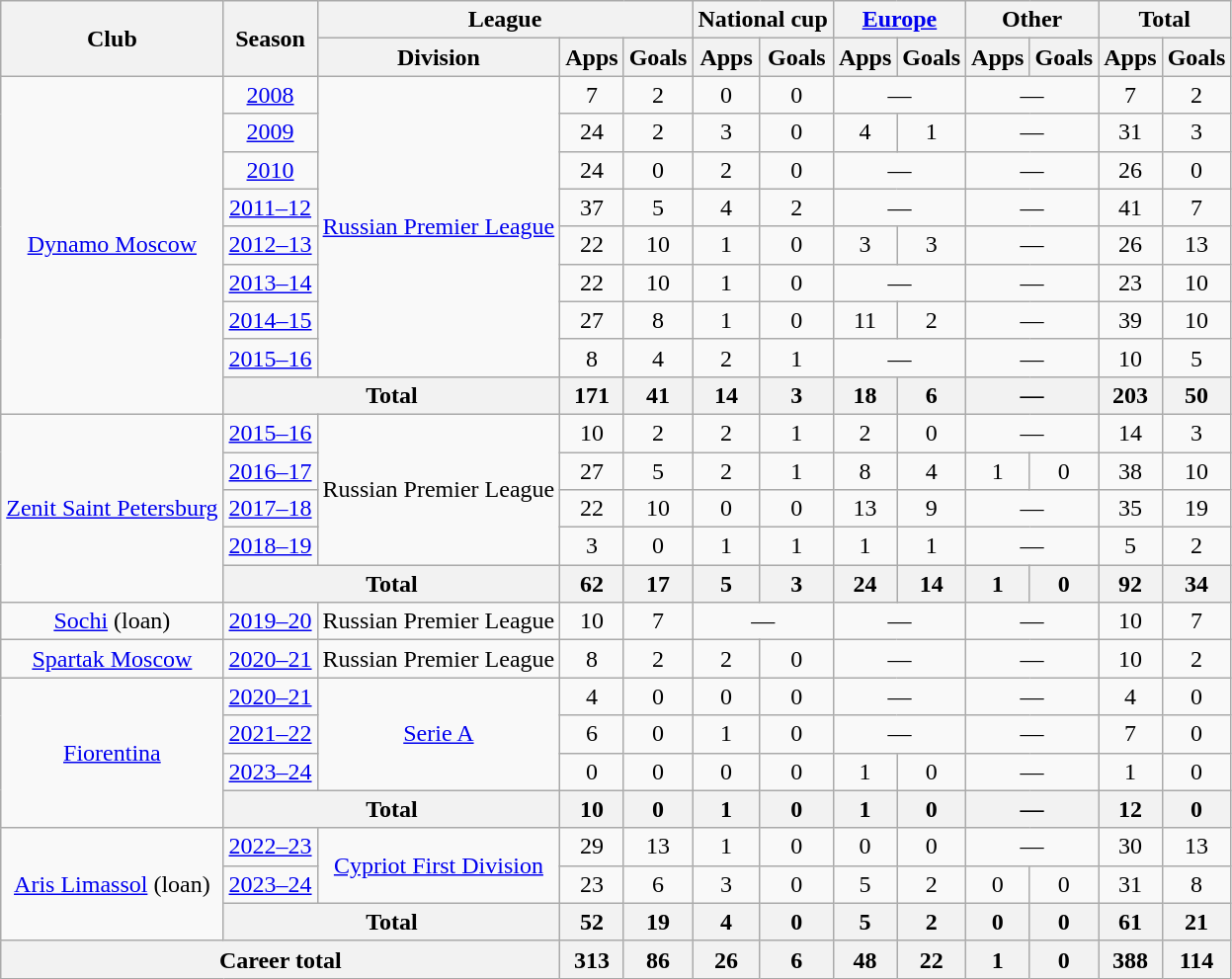<table class="wikitable" style="text-align:center">
<tr>
<th rowspan="2">Club</th>
<th rowspan="2">Season</th>
<th colspan="3">League</th>
<th colspan="2">National cup</th>
<th colspan="2"><a href='#'>Europe</a></th>
<th colspan="2">Other</th>
<th colspan="2">Total</th>
</tr>
<tr>
<th>Division</th>
<th>Apps</th>
<th>Goals</th>
<th>Apps</th>
<th>Goals</th>
<th>Apps</th>
<th>Goals</th>
<th>Apps</th>
<th>Goals</th>
<th>Apps</th>
<th>Goals</th>
</tr>
<tr>
<td rowspan="9"><a href='#'>Dynamo Moscow</a></td>
<td><a href='#'>2008</a></td>
<td rowspan="8"><a href='#'>Russian Premier League</a></td>
<td>7</td>
<td>2</td>
<td>0</td>
<td>0</td>
<td colspan="2">—</td>
<td colspan="2">—</td>
<td>7</td>
<td>2</td>
</tr>
<tr>
<td><a href='#'>2009</a></td>
<td>24</td>
<td>2</td>
<td>3</td>
<td>0</td>
<td>4</td>
<td>1</td>
<td colspan="2">—</td>
<td>31</td>
<td>3</td>
</tr>
<tr>
<td><a href='#'>2010</a></td>
<td>24</td>
<td>0</td>
<td>2</td>
<td>0</td>
<td colspan="2">—</td>
<td colspan="2">—</td>
<td>26</td>
<td>0</td>
</tr>
<tr>
<td><a href='#'>2011–12</a></td>
<td>37</td>
<td>5</td>
<td>4</td>
<td>2</td>
<td colspan="2">—</td>
<td colspan="2">—</td>
<td>41</td>
<td>7</td>
</tr>
<tr>
<td><a href='#'>2012–13</a></td>
<td>22</td>
<td>10</td>
<td>1</td>
<td>0</td>
<td>3</td>
<td>3</td>
<td colspan="2">—</td>
<td>26</td>
<td>13</td>
</tr>
<tr>
<td><a href='#'>2013–14</a></td>
<td>22</td>
<td>10</td>
<td>1</td>
<td>0</td>
<td colspan="2">—</td>
<td colspan="2">—</td>
<td>23</td>
<td>10</td>
</tr>
<tr>
<td><a href='#'>2014–15</a></td>
<td>27</td>
<td>8</td>
<td>1</td>
<td>0</td>
<td>11</td>
<td>2</td>
<td colspan="2">—</td>
<td>39</td>
<td>10</td>
</tr>
<tr>
<td><a href='#'>2015–16</a></td>
<td>8</td>
<td>4</td>
<td>2</td>
<td>1</td>
<td colspan="2">—</td>
<td colspan="2">—</td>
<td>10</td>
<td>5</td>
</tr>
<tr>
<th colspan="2">Total</th>
<th>171</th>
<th>41</th>
<th>14</th>
<th>3</th>
<th>18</th>
<th>6</th>
<th colspan="2">—</th>
<th>203</th>
<th>50</th>
</tr>
<tr>
<td rowspan="5"><a href='#'>Zenit Saint Petersburg</a></td>
<td><a href='#'>2015–16</a></td>
<td rowspan="4">Russian Premier League</td>
<td>10</td>
<td>2</td>
<td>2</td>
<td>1</td>
<td>2</td>
<td>0</td>
<td colspan="2">—</td>
<td>14</td>
<td>3</td>
</tr>
<tr>
<td><a href='#'>2016–17</a></td>
<td>27</td>
<td>5</td>
<td>2</td>
<td>1</td>
<td>8</td>
<td>4</td>
<td>1</td>
<td>0</td>
<td>38</td>
<td>10</td>
</tr>
<tr>
<td><a href='#'>2017–18</a></td>
<td>22</td>
<td>10</td>
<td>0</td>
<td>0</td>
<td>13</td>
<td>9</td>
<td colspan="2">—</td>
<td>35</td>
<td>19</td>
</tr>
<tr>
<td><a href='#'>2018–19</a></td>
<td>3</td>
<td>0</td>
<td>1</td>
<td>1</td>
<td>1</td>
<td>1</td>
<td colspan="2">—</td>
<td>5</td>
<td>2</td>
</tr>
<tr>
<th colspan="2">Total</th>
<th>62</th>
<th>17</th>
<th>5</th>
<th>3</th>
<th>24</th>
<th>14</th>
<th>1</th>
<th>0</th>
<th>92</th>
<th>34</th>
</tr>
<tr>
<td><a href='#'>Sochi</a> (loan)</td>
<td><a href='#'>2019–20</a></td>
<td>Russian Premier League</td>
<td>10</td>
<td>7</td>
<td colspan="2">—</td>
<td colspan="2">—</td>
<td colspan="2">—</td>
<td>10</td>
<td>7</td>
</tr>
<tr>
<td><a href='#'>Spartak Moscow</a></td>
<td><a href='#'>2020–21</a></td>
<td>Russian Premier League</td>
<td>8</td>
<td>2</td>
<td>2</td>
<td>0</td>
<td colspan="2">—</td>
<td colspan="2">—</td>
<td>10</td>
<td>2</td>
</tr>
<tr>
<td rowspan="4"><a href='#'>Fiorentina</a></td>
<td><a href='#'>2020–21</a></td>
<td rowspan="3"><a href='#'>Serie A</a></td>
<td>4</td>
<td>0</td>
<td>0</td>
<td>0</td>
<td colspan="2">—</td>
<td colspan="2">—</td>
<td>4</td>
<td>0</td>
</tr>
<tr>
<td><a href='#'>2021–22</a></td>
<td>6</td>
<td>0</td>
<td>1</td>
<td>0</td>
<td colspan="2">—</td>
<td colspan="2">—</td>
<td>7</td>
<td>0</td>
</tr>
<tr>
<td><a href='#'>2023–24</a></td>
<td>0</td>
<td>0</td>
<td>0</td>
<td>0</td>
<td>1</td>
<td>0</td>
<td colspan="2">—</td>
<td>1</td>
<td>0</td>
</tr>
<tr>
<th colspan="2">Total</th>
<th>10</th>
<th>0</th>
<th>1</th>
<th>0</th>
<th>1</th>
<th>0</th>
<th colspan="2">—</th>
<th>12</th>
<th>0</th>
</tr>
<tr>
<td rowspan="3"><a href='#'>Aris Limassol</a> (loan)</td>
<td><a href='#'>2022–23</a></td>
<td rowspan="2"><a href='#'>Cypriot First Division</a></td>
<td>29</td>
<td>13</td>
<td>1</td>
<td>0</td>
<td>0</td>
<td>0</td>
<td colspan="2">—</td>
<td>30</td>
<td>13</td>
</tr>
<tr>
<td><a href='#'>2023–24</a></td>
<td>23</td>
<td>6</td>
<td>3</td>
<td>0</td>
<td>5</td>
<td>2</td>
<td>0</td>
<td>0</td>
<td>31</td>
<td>8</td>
</tr>
<tr>
<th colspan="2">Total</th>
<th>52</th>
<th>19</th>
<th>4</th>
<th>0</th>
<th>5</th>
<th>2</th>
<th>0</th>
<th>0</th>
<th>61</th>
<th>21</th>
</tr>
<tr>
<th colspan="3">Career total</th>
<th>313</th>
<th>86</th>
<th>26</th>
<th>6</th>
<th>48</th>
<th>22</th>
<th>1</th>
<th>0</th>
<th>388</th>
<th>114</th>
</tr>
</table>
